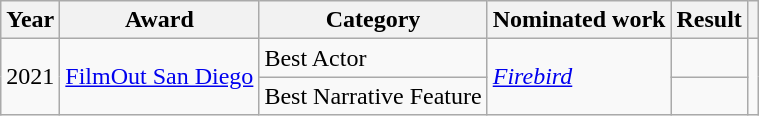<table class="wikitable">
<tr>
<th>Year</th>
<th>Award</th>
<th>Category</th>
<th>Nominated work</th>
<th>Result</th>
<th></th>
</tr>
<tr>
<td rowspan="2">2021</td>
<td rowspan="2"><a href='#'>FilmOut San Diego</a></td>
<td>Best Actor</td>
<td rowspan="2"><em><a href='#'>Firebird</a></em></td>
<td></td>
<td rowspan="2"></td>
</tr>
<tr>
<td>Best Narrative Feature</td>
<td></td>
</tr>
</table>
